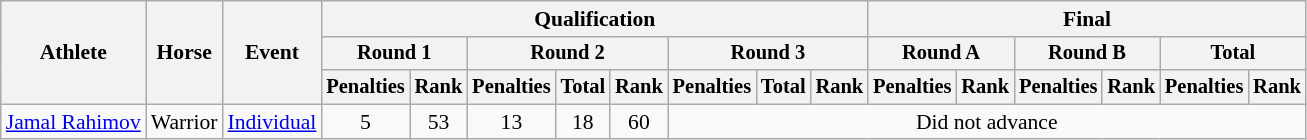<table class="wikitable" style="font-size:90%">
<tr>
<th rowspan="3">Athlete</th>
<th rowspan="3">Horse</th>
<th rowspan="3">Event</th>
<th colspan="8">Qualification</th>
<th colspan="6">Final</th>
</tr>
<tr style="font-size:95%">
<th colspan="2">Round 1</th>
<th colspan="3">Round 2</th>
<th colspan="3">Round 3</th>
<th colspan="2">Round A</th>
<th colspan="2">Round B</th>
<th colspan="2">Total</th>
</tr>
<tr style="font-size:95%">
<th>Penalties</th>
<th>Rank</th>
<th>Penalties</th>
<th>Total</th>
<th>Rank</th>
<th>Penalties</th>
<th>Total</th>
<th>Rank</th>
<th>Penalties</th>
<th>Rank</th>
<th>Penalties</th>
<th>Rank</th>
<th>Penalties</th>
<th>Rank</th>
</tr>
<tr align=center>
<td align=left><a href='#'>Jamal Rahimov</a></td>
<td align=left>Warrior</td>
<td align=left><a href='#'>Individual</a></td>
<td>5</td>
<td>53</td>
<td>13</td>
<td>18</td>
<td>60</td>
<td colspan=9>Did not advance</td>
</tr>
</table>
